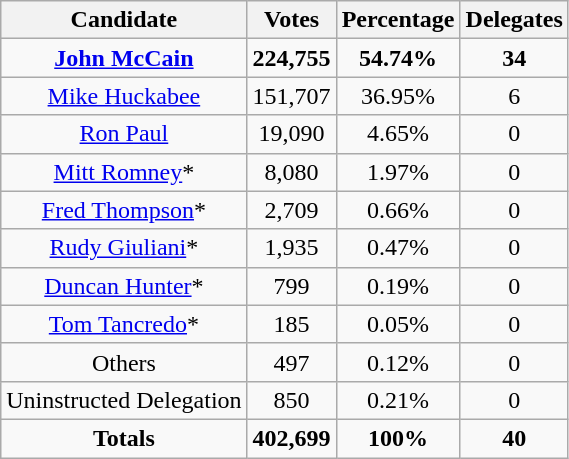<table class="wikitable" style="text-align:center;">
<tr>
<th>Candidate</th>
<th>Votes</th>
<th>Percentage</th>
<th>Delegates</th>
</tr>
<tr>
<td><strong><a href='#'>John McCain</a></strong></td>
<td><strong>224,755</strong></td>
<td><strong>54.74%</strong></td>
<td><strong>34</strong></td>
</tr>
<tr>
<td><a href='#'>Mike Huckabee</a></td>
<td>151,707</td>
<td>36.95%</td>
<td>6</td>
</tr>
<tr>
<td><a href='#'>Ron Paul</a></td>
<td>19,090</td>
<td>4.65%</td>
<td>0</td>
</tr>
<tr>
<td><a href='#'>Mitt Romney</a>*</td>
<td>8,080</td>
<td>1.97%</td>
<td>0</td>
</tr>
<tr>
<td><a href='#'>Fred Thompson</a>*</td>
<td>2,709</td>
<td>0.66%</td>
<td>0</td>
</tr>
<tr>
<td><a href='#'>Rudy Giuliani</a>*</td>
<td>1,935</td>
<td>0.47%</td>
<td>0</td>
</tr>
<tr>
<td><a href='#'>Duncan Hunter</a>*</td>
<td>799</td>
<td>0.19%</td>
<td>0</td>
</tr>
<tr>
<td><a href='#'>Tom Tancredo</a>*</td>
<td>185</td>
<td>0.05%</td>
<td>0</td>
</tr>
<tr>
<td>Others</td>
<td>497</td>
<td>0.12%</td>
<td>0</td>
</tr>
<tr>
<td>Uninstructed Delegation</td>
<td>850</td>
<td>0.21%</td>
<td>0</td>
</tr>
<tr>
<td><strong>Totals</strong></td>
<td><strong>402,699</strong></td>
<td><strong>100%</strong></td>
<td><strong>40</strong></td>
</tr>
</table>
